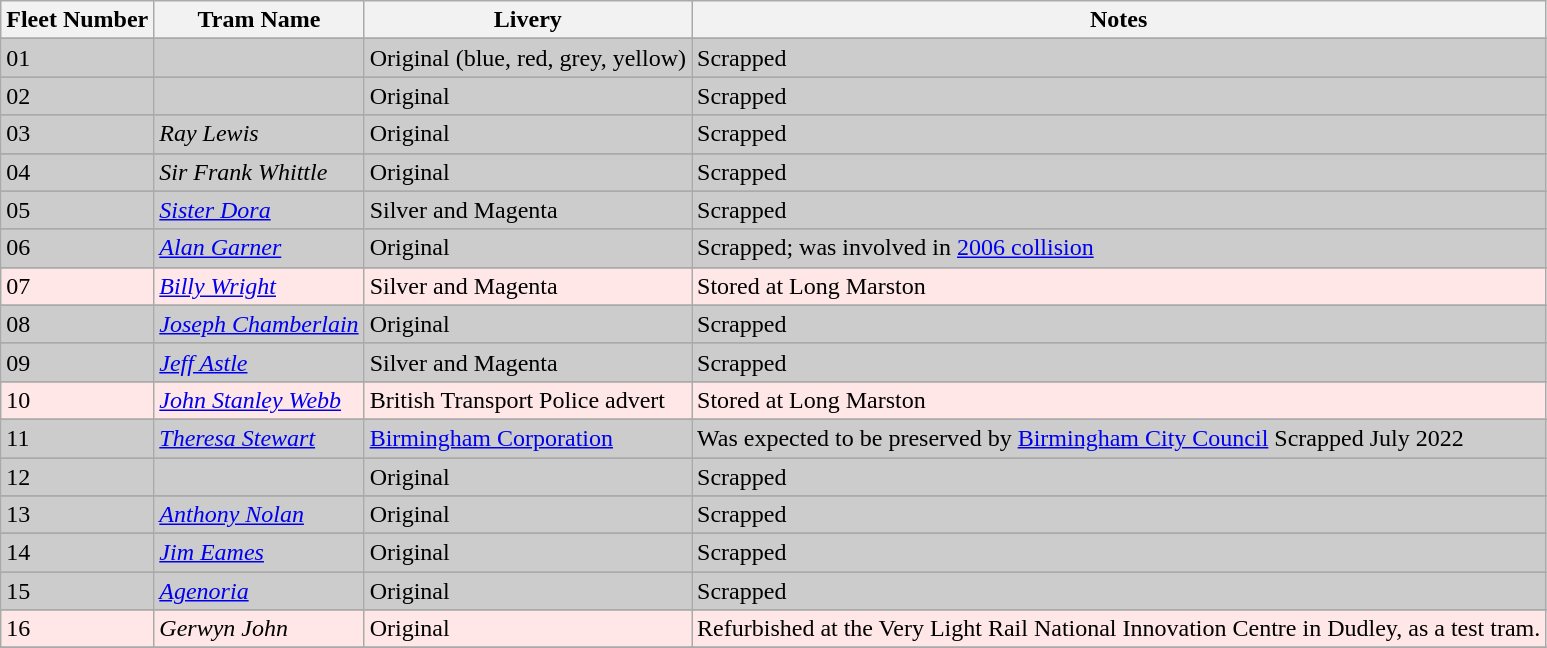<table class="wikitable">
<tr>
<th>Fleet Number</th>
<th>Tram Name</th>
<th>Livery</th>
<th>Notes</th>
</tr>
<tr>
</tr>
<tr bgcolor=#cccccc>
<td>01</td>
<td></td>
<td>Original (blue, red, grey, yellow)</td>
<td>Scrapped</td>
</tr>
<tr>
</tr>
<tr bgcolor=#cccccc>
<td>02</td>
<td></td>
<td>Original</td>
<td>Scrapped</td>
</tr>
<tr>
</tr>
<tr bgcolor=#cccccc>
<td>03</td>
<td><em>Ray Lewis</em></td>
<td>Original</td>
<td>Scrapped</td>
</tr>
<tr>
</tr>
<tr bgcolor=#cccccc>
<td>04</td>
<td><em>Sir Frank Whittle</em></td>
<td>Original</td>
<td>Scrapped</td>
</tr>
<tr>
</tr>
<tr bgcolor=#cccccc>
<td>05</td>
<td><em><a href='#'>Sister Dora</a></em></td>
<td>Silver and Magenta</td>
<td>Scrapped</td>
</tr>
<tr>
</tr>
<tr bgcolor=#cccccc>
<td>06</td>
<td><em><a href='#'>Alan Garner</a></em></td>
<td>Original</td>
<td>Scrapped; was involved in <a href='#'>2006 collision</a></td>
</tr>
<tr>
</tr>
<tr bgcolor=#fee7e6>
<td>07</td>
<td><em><a href='#'>Billy Wright</a></em></td>
<td>Silver and Magenta</td>
<td>Stored at Long Marston</td>
</tr>
<tr>
</tr>
<tr bgcolor=#cccccc>
<td>08</td>
<td><em><a href='#'>Joseph Chamberlain</a></em></td>
<td>Original</td>
<td>Scrapped</td>
</tr>
<tr>
</tr>
<tr bgcolor=#cccccc>
<td>09</td>
<td><em><a href='#'>Jeff Astle</a></em></td>
<td>Silver and Magenta</td>
<td>Scrapped</td>
</tr>
<tr>
</tr>
<tr bgcolor=#fee7e6>
<td>10</td>
<td><em><a href='#'>John Stanley Webb</a></em></td>
<td>British Transport Police advert</td>
<td>Stored at Long Marston</td>
</tr>
<tr>
</tr>
<tr bgcolor=#cccccc>
<td>11</td>
<td><em><a href='#'>Theresa Stewart</a></em></td>
<td><a href='#'>Birmingham Corporation</a></td>
<td>Was expected to be preserved by <a href='#'>Birmingham City Council</a> Scrapped July 2022</td>
</tr>
<tr>
</tr>
<tr bgcolor=#cccccc>
<td>12</td>
<td></td>
<td>Original</td>
<td>Scrapped</td>
</tr>
<tr>
</tr>
<tr bgcolor=#cccccc>
<td>13</td>
<td><em><a href='#'>Anthony Nolan</a></em></td>
<td>Original</td>
<td>Scrapped</td>
</tr>
<tr>
</tr>
<tr bgcolor=#cccccc>
<td>14</td>
<td><em><a href='#'>Jim Eames</a></em></td>
<td>Original</td>
<td>Scrapped</td>
</tr>
<tr>
</tr>
<tr bgcolor=#cccccc>
<td>15</td>
<td><em><a href='#'>Agenoria</a></em></td>
<td>Original</td>
<td>Scrapped</td>
</tr>
<tr>
</tr>
<tr bgcolor=#fee7e6>
<td>16</td>
<td><em>Gerwyn John</em></td>
<td>Original</td>
<td>Refurbished at the Very Light Rail National Innovation Centre in Dudley, as a test tram.</td>
</tr>
<tr>
</tr>
</table>
